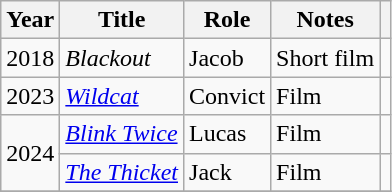<table class="wikitable sortable">
<tr>
<th>Year</th>
<th>Title</th>
<th>Role</th>
<th class="unsortable">Notes</th>
<th class="unsortable"></th>
</tr>
<tr>
<td>2018</td>
<td><em>Blackout</em></td>
<td>Jacob</td>
<td>Short film</td>
<td></td>
</tr>
<tr>
<td>2023</td>
<td><em><a href='#'>Wildcat</a></em></td>
<td>Convict</td>
<td>Film</td>
<td></td>
</tr>
<tr>
<td rowspan="2">2024</td>
<td><em><a href='#'>Blink Twice</a></em></td>
<td>Lucas</td>
<td>Film</td>
<td></td>
</tr>
<tr>
<td><em><a href='#'>The Thicket</a></em></td>
<td>Jack</td>
<td>Film</td>
<td></td>
</tr>
<tr>
</tr>
</table>
